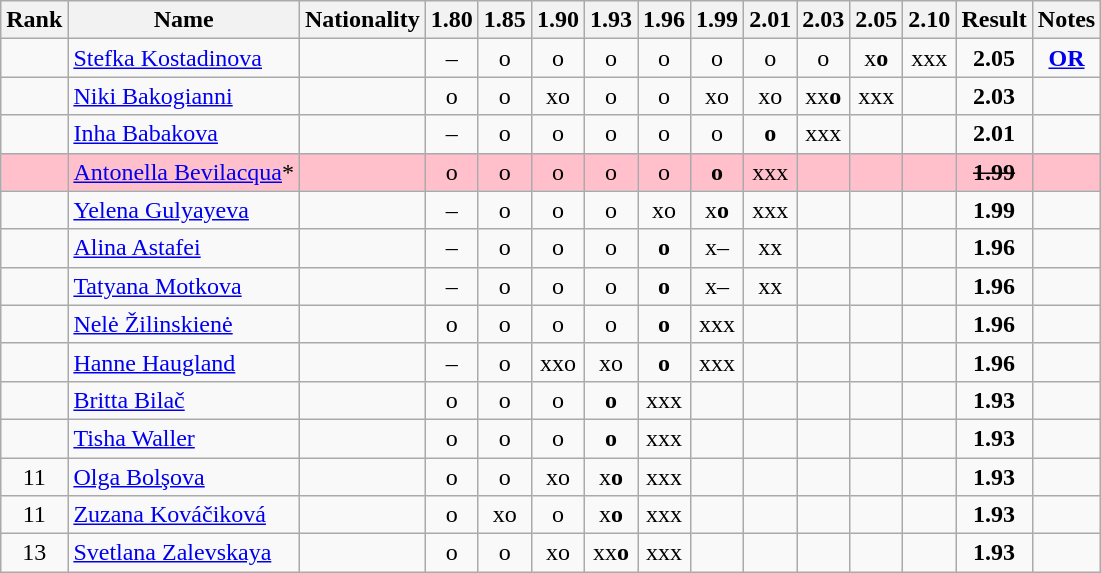<table class="wikitable sortable" style="text-align:center">
<tr>
<th>Rank</th>
<th>Name</th>
<th>Nationality</th>
<th>1.80</th>
<th>1.85</th>
<th>1.90</th>
<th>1.93</th>
<th>1.96</th>
<th>1.99</th>
<th>2.01</th>
<th>2.03</th>
<th>2.05</th>
<th>2.10</th>
<th>Result</th>
<th>Notes</th>
</tr>
<tr>
<td></td>
<td align=left><a href='#'>Stefka Kostadinova</a></td>
<td align=left></td>
<td>–</td>
<td>o</td>
<td>o</td>
<td>o</td>
<td>o</td>
<td>o</td>
<td>o</td>
<td>o</td>
<td>x<strong>o</strong></td>
<td>xxx</td>
<td><strong>2.05</strong></td>
<td><strong><a href='#'>OR</a></strong></td>
</tr>
<tr>
<td></td>
<td align=left><a href='#'>Niki Bakogianni</a></td>
<td align=left></td>
<td>o</td>
<td>o</td>
<td>xo</td>
<td>o</td>
<td>o</td>
<td>xo</td>
<td>xo</td>
<td>xx<strong>o</strong></td>
<td>xxx</td>
<td></td>
<td><strong>2.03</strong></td>
<td></td>
</tr>
<tr>
<td></td>
<td align=left><a href='#'>Inha Babakova</a></td>
<td align=left></td>
<td>–</td>
<td>o</td>
<td>o</td>
<td>o</td>
<td>o</td>
<td>o</td>
<td><strong>o</strong></td>
<td>xxx</td>
<td></td>
<td></td>
<td><strong>2.01</strong></td>
<td></td>
</tr>
<tr bgcolor=pink>
<td></td>
<td align=left><a href='#'>Antonella Bevilacqua</a>*</td>
<td align=left></td>
<td>o</td>
<td>o</td>
<td>o</td>
<td>o</td>
<td>o</td>
<td><strong>o</strong></td>
<td>xxx</td>
<td></td>
<td></td>
<td></td>
<td><s><strong>1.99</strong> </s></td>
<td></td>
</tr>
<tr>
<td></td>
<td align=left><a href='#'>Yelena Gulyayeva</a></td>
<td align=left></td>
<td>–</td>
<td>o</td>
<td>o</td>
<td>o</td>
<td>xo</td>
<td>x<strong>o</strong></td>
<td>xxx</td>
<td></td>
<td></td>
<td></td>
<td><strong>1.99</strong></td>
<td></td>
</tr>
<tr>
<td></td>
<td align=left><a href='#'>Alina Astafei</a></td>
<td align=left></td>
<td>–</td>
<td>o</td>
<td>o</td>
<td>o</td>
<td><strong>o</strong></td>
<td>x–</td>
<td>xx</td>
<td></td>
<td></td>
<td></td>
<td><strong>1.96</strong></td>
<td></td>
</tr>
<tr>
<td></td>
<td align=left><a href='#'>Tatyana Motkova</a></td>
<td align=left></td>
<td>–</td>
<td>o</td>
<td>o</td>
<td>o</td>
<td><strong>o</strong></td>
<td>x–</td>
<td>xx</td>
<td></td>
<td></td>
<td></td>
<td><strong>1.96</strong></td>
<td></td>
</tr>
<tr>
<td></td>
<td align=left><a href='#'>Nelė Žilinskienė</a></td>
<td align=left></td>
<td>o</td>
<td>o</td>
<td>o</td>
<td>o</td>
<td><strong>o</strong></td>
<td>xxx</td>
<td></td>
<td></td>
<td></td>
<td></td>
<td><strong>1.96</strong></td>
<td></td>
</tr>
<tr>
<td></td>
<td align=left><a href='#'>Hanne Haugland</a></td>
<td align=left></td>
<td>–</td>
<td>o</td>
<td>xxo</td>
<td>xo</td>
<td><strong>o</strong></td>
<td>xxx</td>
<td></td>
<td></td>
<td></td>
<td></td>
<td><strong>1.96</strong></td>
<td></td>
</tr>
<tr>
<td></td>
<td align=left><a href='#'>Britta Bilač</a></td>
<td align=left></td>
<td>o</td>
<td>o</td>
<td>o</td>
<td><strong>o</strong></td>
<td>xxx</td>
<td></td>
<td></td>
<td></td>
<td></td>
<td></td>
<td><strong>1.93</strong></td>
<td></td>
</tr>
<tr>
<td></td>
<td align=left><a href='#'>Tisha Waller</a></td>
<td align=left></td>
<td>o</td>
<td>o</td>
<td>o</td>
<td><strong>o</strong></td>
<td>xxx</td>
<td></td>
<td></td>
<td></td>
<td></td>
<td></td>
<td><strong>1.93</strong></td>
<td></td>
</tr>
<tr>
<td>11</td>
<td align=left><a href='#'>Olga Bolşova</a></td>
<td align=left></td>
<td>o</td>
<td>o</td>
<td>xo</td>
<td>x<strong>o</strong></td>
<td>xxx</td>
<td></td>
<td></td>
<td></td>
<td></td>
<td></td>
<td><strong>1.93</strong></td>
<td></td>
</tr>
<tr>
<td>11</td>
<td align=left><a href='#'>Zuzana Kováčiková</a></td>
<td align=left></td>
<td>o</td>
<td>xo</td>
<td>o</td>
<td>x<strong>o</strong></td>
<td>xxx</td>
<td></td>
<td></td>
<td></td>
<td></td>
<td></td>
<td><strong>1.93</strong></td>
<td></td>
</tr>
<tr>
<td>13</td>
<td align=left><a href='#'>Svetlana Zalevskaya</a></td>
<td align=left></td>
<td>o</td>
<td>o</td>
<td>xo</td>
<td>xx<strong>o</strong></td>
<td>xxx</td>
<td></td>
<td></td>
<td></td>
<td></td>
<td></td>
<td><strong>1.93</strong></td>
<td></td>
</tr>
</table>
